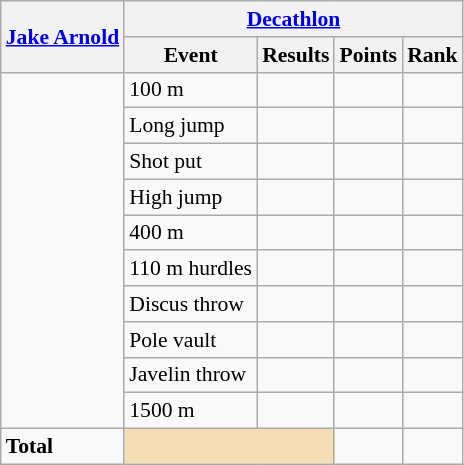<table class=wikitable style="font-size:90%;">
<tr>
<th rowspan="2"><a href='#'>Jake Arnold</a></th>
<th colspan="4"><a href='#'>Decathlon</a></th>
</tr>
<tr>
<th>Event</th>
<th>Results</th>
<th>Points</th>
<th>Rank</th>
</tr>
<tr style="border-top: single;">
<td rowspan="10"></td>
<td>100 m</td>
<td align=center></td>
<td align=center></td>
<td align=center></td>
</tr>
<tr>
<td>Long jump</td>
<td align=center></td>
<td align=center></td>
<td align=center></td>
</tr>
<tr>
<td>Shot put</td>
<td align=center></td>
<td align=center></td>
<td align=center></td>
</tr>
<tr>
<td>High jump</td>
<td align=center></td>
<td align=center></td>
<td align=center></td>
</tr>
<tr>
<td>400 m</td>
<td align=center></td>
<td align=center></td>
<td align=center></td>
</tr>
<tr>
<td>110 m hurdles</td>
<td align=center></td>
<td align=center></td>
<td align=center></td>
</tr>
<tr>
<td>Discus throw</td>
<td align=center></td>
<td align=center></td>
<td align=center></td>
</tr>
<tr>
<td>Pole vault</td>
<td align=center></td>
<td align=center></td>
<td align=center></td>
</tr>
<tr>
<td>Javelin throw</td>
<td align=center></td>
<td align=center></td>
<td align=center></td>
</tr>
<tr>
<td>1500 m</td>
<td align=center></td>
<td align=center></td>
<td align=center></td>
</tr>
<tr style="border-top: single;">
<td><strong>Total</strong></td>
<td colspan="2" style="background:wheat;"></td>
<td align=center></td>
<td align=center></td>
</tr>
</table>
